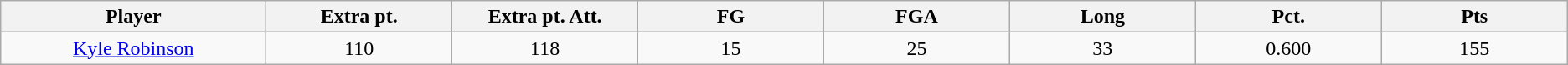<table class="wikitable sortable">
<tr>
<th bgcolor="#DDDDFF" width="10%">Player</th>
<th bgcolor="#DDDDFF" width="7%">Extra pt.</th>
<th bgcolor="#DDDDFF" width="7%">Extra pt. Att.</th>
<th bgcolor="#DDDDFF" width="7%">FG</th>
<th bgcolor="#DDDDFF" width="7%">FGA</th>
<th bgcolor="#DDDDFF" width="7%">Long</th>
<th bgcolor="#DDDDFF" width="7%">Pct.</th>
<th bgcolor="#DDDDFF" width="7%">Pts</th>
</tr>
<tr align="center">
<td><a href='#'>Kyle Robinson</a></td>
<td>110</td>
<td>118</td>
<td>15</td>
<td>25</td>
<td>33</td>
<td>0.600</td>
<td>155</td>
</tr>
</table>
